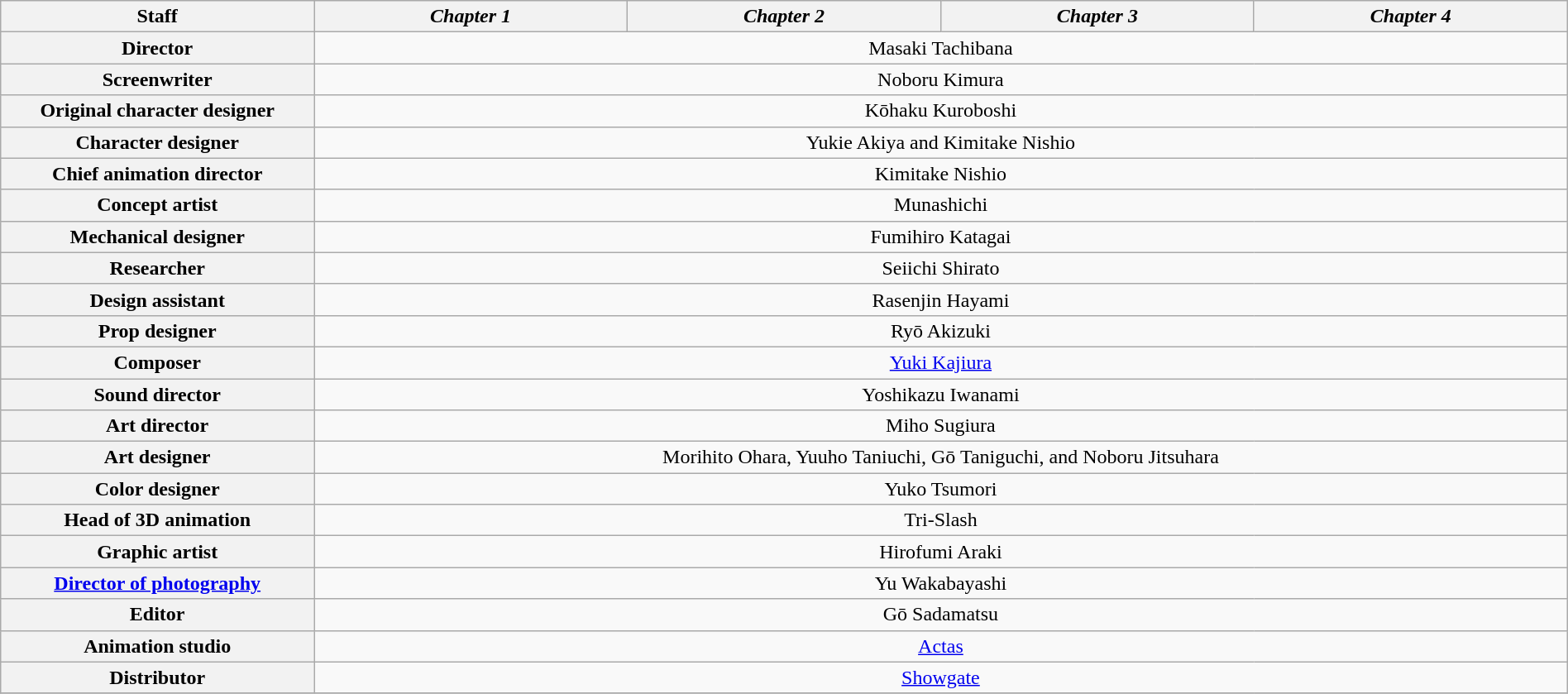<table class="wikitable" style="text-align:center; width:100%;">
<tr>
<th style="width:20%;">Staff</th>
<th style="width:20%;"><em>Chapter 1</em></th>
<th style="width:20%;"><em>Chapter 2</em></th>
<th style="width:20%;"><em>Chapter 3</em></th>
<th style="width:20%;"><em>Chapter 4</em></th>
</tr>
<tr>
<th>Director</th>
<td colspan="4">Masaki Tachibana</td>
</tr>
<tr>
<th>Screenwriter</th>
<td colspan="4">Noboru Kimura</td>
</tr>
<tr>
<th>Original character designer</th>
<td colspan="4">Kōhaku Kuroboshi</td>
</tr>
<tr>
<th>Character designer</th>
<td colspan="4">Yukie Akiya and Kimitake Nishio</td>
</tr>
<tr>
<th>Chief animation director</th>
<td colspan="4">Kimitake Nishio</td>
</tr>
<tr>
<th>Concept artist</th>
<td colspan="4">Munashichi</td>
</tr>
<tr>
<th>Mechanical designer</th>
<td colspan="4">Fumihiro Katagai</td>
</tr>
<tr>
<th>Researcher</th>
<td colspan="4">Seiichi Shirato</td>
</tr>
<tr>
<th>Design assistant</th>
<td colspan="4">Rasenjin Hayami</td>
</tr>
<tr>
<th>Prop designer</th>
<td colspan="4">Ryō Akizuki</td>
</tr>
<tr>
<th>Composer</th>
<td colspan="4"><a href='#'>Yuki Kajiura</a></td>
</tr>
<tr>
<th>Sound director</th>
<td colspan="4">Yoshikazu Iwanami</td>
</tr>
<tr>
<th>Art director</th>
<td colspan="4">Miho Sugiura</td>
</tr>
<tr>
<th>Art designer</th>
<td colspan="4">Morihito Ohara, Yuuho Taniuchi, Gō Taniguchi, and Noboru Jitsuhara</td>
</tr>
<tr>
<th>Color designer</th>
<td colspan="4">Yuko Tsumori</td>
</tr>
<tr>
<th>Head of 3D animation</th>
<td colspan="4">Tri-Slash</td>
</tr>
<tr>
<th>Graphic artist</th>
<td colspan="4">Hirofumi Araki</td>
</tr>
<tr>
<th><a href='#'>Director of photography</a></th>
<td colspan="4">Yu Wakabayashi</td>
</tr>
<tr>
<th>Editor</th>
<td colspan="4">Gō Sadamatsu</td>
</tr>
<tr>
<th>Animation studio</th>
<td colspan="4"><a href='#'>Actas</a></td>
</tr>
<tr>
<th>Distributor</th>
<td colspan="4"><a href='#'>Showgate</a></td>
</tr>
<tr>
</tr>
</table>
